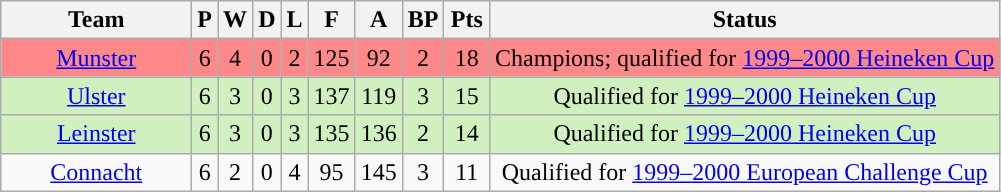<table class="wikitable" style="text-align:center;">
<tr>
<th width="120px">Team</th>
<th>P</th>
<th>W</th>
<th>D</th>
<th>L</th>
<th width="23px">F</th>
<th width="23px">A</th>
<th>BP</th>
<th width="23px">Pts</th>
<th>Status</th>
</tr>
<tr bgcolor="#FF8888">
<td> <a href='#'>Munster</a></td>
<td>6</td>
<td>4</td>
<td>0</td>
<td>2</td>
<td>125</td>
<td>92</td>
<td>2</td>
<td>18</td>
<td>Champions; qualified for <a href='#'>1999–2000 Heineken Cup</a></td>
</tr>
<tr bgcolor="#D0F0C0">
<td> <a href='#'>Ulster</a></td>
<td>6</td>
<td>3</td>
<td>0</td>
<td>3</td>
<td>137</td>
<td>119</td>
<td>3</td>
<td>15</td>
<td>Qualified for <a href='#'>1999–2000 Heineken Cup</a></td>
</tr>
<tr bgcolor="#D0F0C0">
<td> <a href='#'>Leinster</a></td>
<td>6</td>
<td>3</td>
<td>0</td>
<td>3</td>
<td>135</td>
<td>136</td>
<td>2</td>
<td>14</td>
<td>Qualified for <a href='#'>1999–2000 Heineken Cup</a></td>
</tr>
<tr>
<td> <a href='#'>Connacht</a></td>
<td>6</td>
<td>2</td>
<td>0</td>
<td>4</td>
<td>95</td>
<td>145</td>
<td>3</td>
<td>11</td>
<td>Qualified for <a href='#'>1999–2000 European Challenge Cup</a></td>
</tr>
</table>
